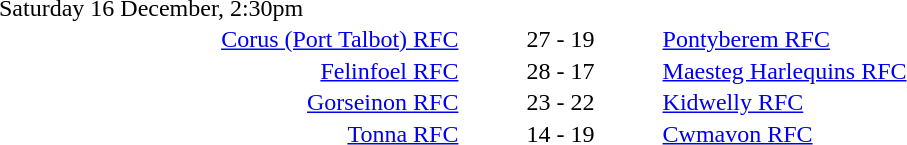<table style="width:70%;" cellspacing="1">
<tr>
<th width=35%></th>
<th width=15%></th>
<th></th>
</tr>
<tr>
<td>Saturday 16 December, 2:30pm</td>
</tr>
<tr>
<td align=right><a href='#'>Corus (Port Talbot) RFC</a></td>
<td align=center>27 - 19</td>
<td><a href='#'>Pontyberem RFC</a></td>
</tr>
<tr>
<td align=right><a href='#'>Felinfoel RFC</a></td>
<td align=center>28 - 17</td>
<td><a href='#'>Maesteg Harlequins RFC</a></td>
</tr>
<tr>
<td align=right><a href='#'>Gorseinon RFC</a></td>
<td align=center>23 - 22</td>
<td><a href='#'>Kidwelly RFC</a></td>
</tr>
<tr>
<td align=right><a href='#'>Tonna RFC</a></td>
<td align=center>14 - 19</td>
<td><a href='#'>Cwmavon RFC</a></td>
</tr>
</table>
